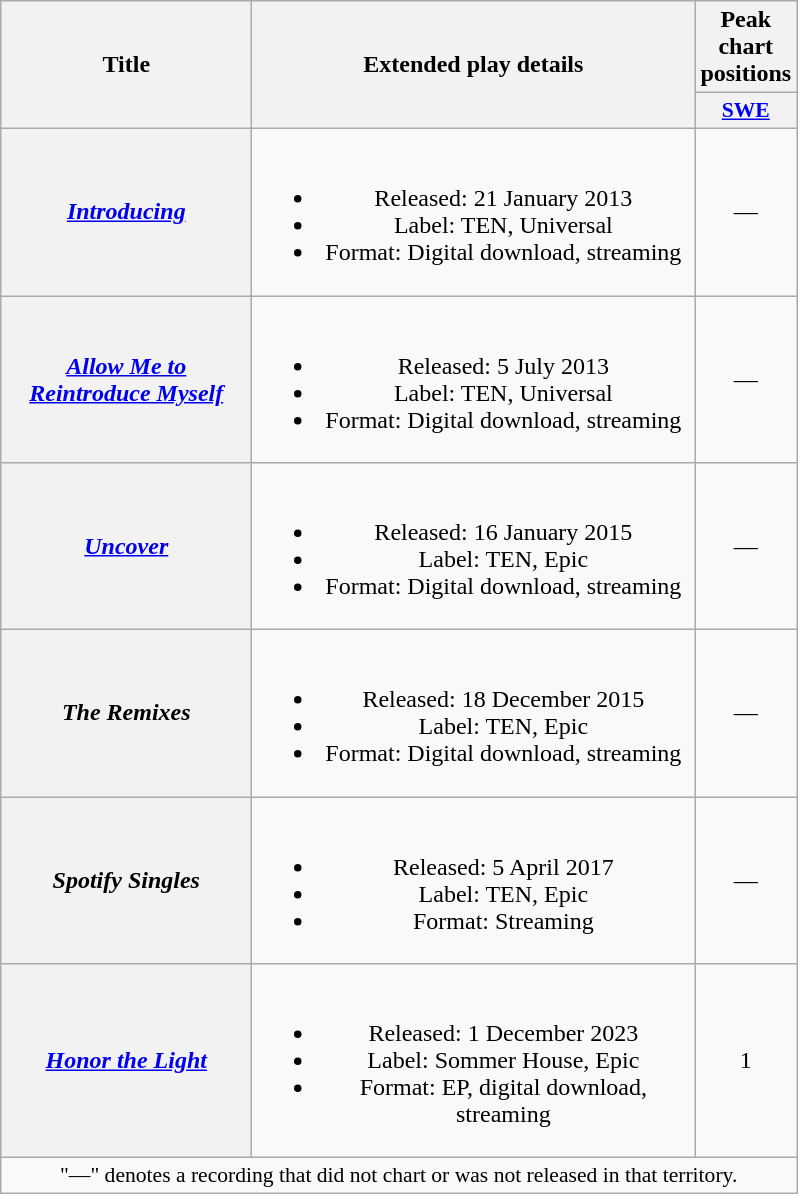<table class="wikitable plainrowheaders" style="text-align:center;">
<tr>
<th scope="col" rowspan="2" style="width:10em;">Title</th>
<th scope="col" rowspan="2" style="width:18em;">Extended play details</th>
<th scope="col" colspan="1">Peak chart positions</th>
</tr>
<tr>
<th scope="col" style="width:3em;font-size:90%;"><a href='#'>SWE</a><br></th>
</tr>
<tr>
<th scope="row"><em><a href='#'>Introducing</a></em></th>
<td><br><ul><li>Released: 21 January 2013</li><li>Label: TEN, Universal</li><li>Format: Digital download, streaming</li></ul></td>
<td>—</td>
</tr>
<tr>
<th scope="row"><em><a href='#'>Allow Me to Reintroduce Myself</a></em></th>
<td><br><ul><li>Released: 5 July 2013</li><li>Label: TEN, Universal</li><li>Format: Digital download, streaming</li></ul></td>
<td>—</td>
</tr>
<tr>
<th scope="row"><em><a href='#'>Uncover</a></em></th>
<td><br><ul><li>Released: 16 January 2015</li><li>Label: TEN, Epic</li><li>Format: Digital download, streaming</li></ul></td>
<td>—</td>
</tr>
<tr>
<th scope="row"><em>The Remixes</em></th>
<td><br><ul><li>Released: 18 December 2015</li><li>Label: TEN, Epic</li><li>Format: Digital download, streaming</li></ul></td>
<td>—</td>
</tr>
<tr>
<th scope="row"><em>Spotify Singles</em></th>
<td><br><ul><li>Released: 5 April 2017</li><li>Label: TEN, Epic</li><li>Format: Streaming</li></ul></td>
<td>—</td>
</tr>
<tr>
<th scope="row"><em><a href='#'>Honor the Light</a></em></th>
<td><br><ul><li>Released: 1 December 2023</li><li>Label: Sommer House, Epic</li><li>Format: EP, digital download, streaming</li></ul></td>
<td>1<br></td>
</tr>
<tr>
<td colspan="3" style="font-size:90%">"—" denotes a recording that did not chart or was not released in that territory.</td>
</tr>
</table>
